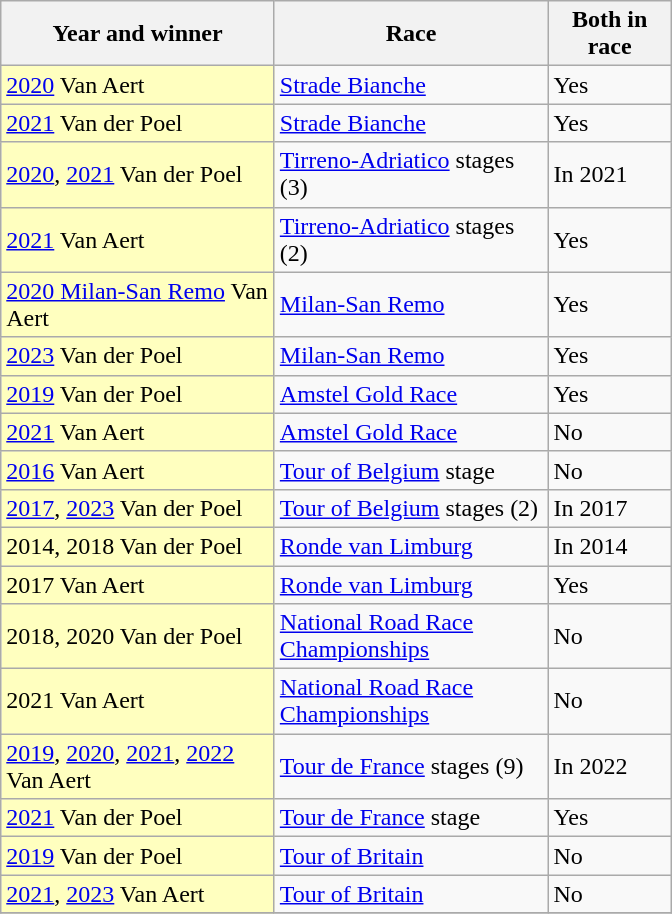<table class=wikitable>
<tr>
<th width=175>Year and winner</th>
<th width=175>Race</th>
<th width=75>Both in race</th>
</tr>
<tr>
<td bgcolor="ffffbf"> <a href='#'>2020</a> Van Aert</td>
<td> <a href='#'>Strade Bianche</a></td>
<td>Yes</td>
</tr>
<tr>
<td bgcolor="ffffbf"> <a href='#'>2021</a> Van der Poel</td>
<td> <a href='#'>Strade Bianche</a></td>
<td>Yes</td>
</tr>
<tr>
<td bgcolor="ffffbf"> <a href='#'>2020</a>, <a href='#'>2021</a> Van der Poel</td>
<td> <a href='#'>Tirreno-Adriatico</a> stages (3)</td>
<td>In 2021</td>
</tr>
<tr>
<td bgcolor="ffffbf"> <a href='#'>2021</a> Van Aert</td>
<td> <a href='#'>Tirreno-Adriatico</a> stages (2)</td>
<td>Yes</td>
</tr>
<tr>
<td bgcolor="ffffbf"> <a href='#'>2020 Milan-San Remo</a> Van Aert</td>
<td> <a href='#'>Milan-San Remo</a></td>
<td>Yes</td>
</tr>
<tr>
<td bgcolor="ffffbf"> <a href='#'>2023</a> Van der Poel</td>
<td> <a href='#'>Milan-San Remo</a></td>
<td>Yes</td>
</tr>
<tr>
<td bgcolor="ffffbf"> <a href='#'>2019</a> Van der Poel</td>
<td> <a href='#'>Amstel Gold Race</a></td>
<td>Yes</td>
</tr>
<tr>
<td bgcolor="ffffbf"> <a href='#'>2021</a> Van Aert</td>
<td> <a href='#'>Amstel Gold Race</a></td>
<td>No</td>
</tr>
<tr>
<td bgcolor="ffffbf"> <a href='#'>2016</a> Van Aert</td>
<td> <a href='#'>Tour of Belgium</a> stage</td>
<td>No</td>
</tr>
<tr>
<td bgcolor="ffffbf"> <a href='#'>2017</a>, <a href='#'>2023</a> Van der Poel</td>
<td> <a href='#'>Tour of Belgium</a> stages (2)</td>
<td>In 2017</td>
</tr>
<tr>
<td bgcolor="ffffbf"> 2014, 2018 Van der Poel</td>
<td> <a href='#'>Ronde van Limburg</a></td>
<td>In 2014</td>
</tr>
<tr>
<td bgcolor="ffffbf"> 2017 Van Aert</td>
<td> <a href='#'>Ronde van Limburg</a></td>
<td>Yes</td>
</tr>
<tr>
<td bgcolor="ffffbf"> 2018, 2020 Van der Poel</td>
<td> <a href='#'>National Road Race Championships</a></td>
<td>No</td>
</tr>
<tr>
<td bgcolor="ffffbf"> 2021 Van Aert</td>
<td> <a href='#'>National Road Race Championships</a></td>
<td>No</td>
</tr>
<tr>
<td bgcolor="ffffbf"> <a href='#'>2019</a>, <a href='#'>2020</a>, <a href='#'>2021</a>, <a href='#'>2022</a> Van Aert</td>
<td> <a href='#'>Tour de France</a> stages (9)</td>
<td>In 2022</td>
</tr>
<tr>
<td bgcolor="ffffbf"> <a href='#'>2021</a> Van der Poel</td>
<td> <a href='#'>Tour de France</a> stage</td>
<td>Yes</td>
</tr>
<tr>
<td bgcolor="ffffbf"> <a href='#'>2019</a> Van der Poel</td>
<td> <a href='#'>Tour of Britain</a></td>
<td>No</td>
</tr>
<tr>
<td bgcolor="ffffbf"> <a href='#'>2021</a>, <a href='#'>2023</a> Van Aert</td>
<td> <a href='#'>Tour of Britain</a></td>
<td>No</td>
</tr>
<tr>
</tr>
</table>
